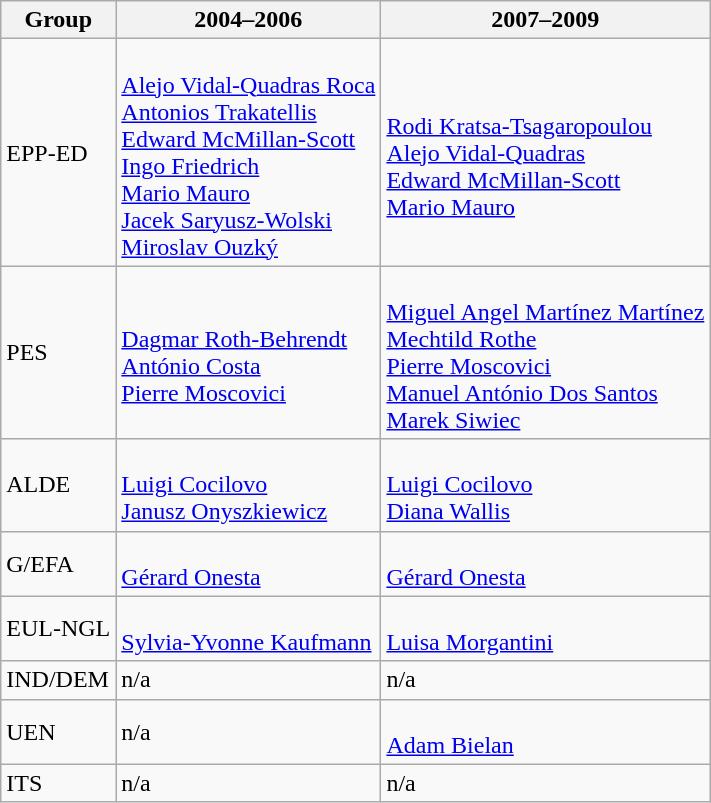<table class="wikitable">
<tr>
<th>Group</th>
<th>2004–2006</th>
<th>2007–2009</th>
</tr>
<tr>
<td>EPP-ED</td>
<td><br><a href='#'>Alejo Vidal-Quadras Roca</a><br>
<a href='#'>Antonios Trakatellis</a><br>
<a href='#'>Edward McMillan-Scott</a><br>
<a href='#'>Ingo Friedrich</a><br>
<a href='#'>Mario Mauro</a><br>
<a href='#'>Jacek Saryusz-Wolski</a><br>
<a href='#'>Miroslav Ouzký</a></td>
<td><br><a href='#'>Rodi Kratsa-Tsagaropoulou</a><br>
<a href='#'>Alejo Vidal-Quadras</a><br>
<a href='#'>Edward McMillan-Scott</a><br>
<a href='#'>Mario Mauro</a></td>
</tr>
<tr>
<td>PES</td>
<td><br><a href='#'>Dagmar Roth-Behrendt</a><br>
<a href='#'>António Costa</a><br>
<a href='#'>Pierre Moscovici</a></td>
<td><br><a href='#'>Miguel Angel Martínez Martínez</a><br>
<a href='#'>Mechtild Rothe</a><br>
<a href='#'>Pierre Moscovici</a><br>
<a href='#'>Manuel António Dos Santos</a><br>
<a href='#'>Marek Siwiec</a></td>
</tr>
<tr>
<td>ALDE</td>
<td><br><a href='#'>Luigi Cocilovo</a><br>
<a href='#'>Janusz Onyszkiewicz</a></td>
<td><br><a href='#'>Luigi Cocilovo</a><br>
<a href='#'>Diana Wallis</a></td>
</tr>
<tr>
<td>G/EFA</td>
<td><br><a href='#'>Gérard Onesta</a></td>
<td><br><a href='#'>Gérard Onesta</a></td>
</tr>
<tr>
<td>EUL-NGL</td>
<td><br><a href='#'>Sylvia-Yvonne Kaufmann</a></td>
<td><br><a href='#'>Luisa Morgantini</a></td>
</tr>
<tr>
<td>IND/DEM</td>
<td>n/a</td>
<td>n/a</td>
</tr>
<tr>
<td>UEN</td>
<td>n/a</td>
<td><br><a href='#'>Adam Bielan</a></td>
</tr>
<tr>
<td>ITS</td>
<td>n/a</td>
<td>n/a</td>
</tr>
</table>
